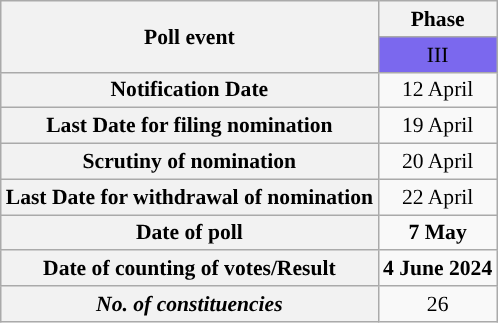<table class="wikitable" style="text-align:center;margin:auto;font-size:90%;">
<tr>
<th rowspan=2>Poll event</th>
<th>Phase</th>
</tr>
<tr>
<td bgcolor=#7B68EE>III</td>
</tr>
<tr>
<th>Notification Date</th>
<td>12 April</td>
</tr>
<tr>
<th>Last Date for filing nomination</th>
<td>19 April</td>
</tr>
<tr>
<th>Scrutiny of nomination</th>
<td>20 April</td>
</tr>
<tr>
<th>Last Date for withdrawal of nomination</th>
<td>22 April</td>
</tr>
<tr>
<th>Date of poll</th>
<td><strong>7 May</strong></td>
</tr>
<tr>
<th>Date of counting of votes/Result</th>
<td><strong>4 June 2024</strong></td>
</tr>
<tr>
<th><strong><em>No. of constituencies</em></strong></th>
<td>26</td>
</tr>
</table>
